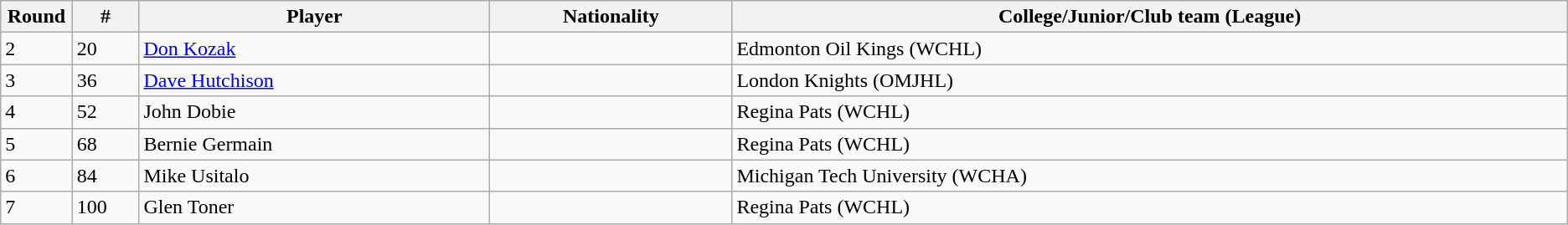<table class="wikitable">
<tr align="center">
<th bgcolor="#DDDDFF" width="4.0%">Round</th>
<th bgcolor="#DDDDFF" width="4.0%">#</th>
<th bgcolor="#DDDDFF" width="21.0%">Player</th>
<th bgcolor="#DDDDFF" width="14.5%">Nationality</th>
<th bgcolor="#DDDDFF" width="50.0%">College/Junior/Club team (League)</th>
</tr>
<tr>
<td>2</td>
<td>20</td>
<td><a href='#'>Don Kozak</a></td>
<td></td>
<td>Edmonton Oil Kings (WCHL)</td>
</tr>
<tr>
<td>3</td>
<td>36</td>
<td><a href='#'>Dave Hutchison</a></td>
<td></td>
<td>London Knights (OMJHL)</td>
</tr>
<tr>
<td>4</td>
<td>52</td>
<td>John Dobie</td>
<td></td>
<td>Regina Pats (WCHL)</td>
</tr>
<tr>
<td>5</td>
<td>68</td>
<td>Bernie Germain</td>
<td></td>
<td>Regina Pats (WCHL)</td>
</tr>
<tr>
<td>6</td>
<td>84</td>
<td>Mike Usitalo</td>
<td></td>
<td>Michigan Tech University (WCHA)</td>
</tr>
<tr>
<td>7</td>
<td>100</td>
<td>Glen Toner</td>
<td></td>
<td>Regina Pats (WCHL)</td>
</tr>
</table>
